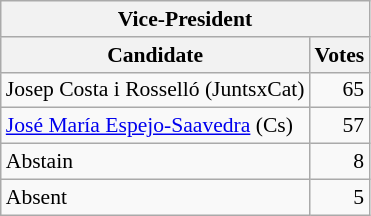<table class="wikitable" style="font-size:90%; text-align:right;">
<tr>
<th colspan="2">Vice-President</th>
</tr>
<tr>
<th>Candidate</th>
<th>Votes</th>
</tr>
<tr>
<td align=left>Josep Costa i Rosselló (JuntsxCat)</td>
<td>65</td>
</tr>
<tr>
<td align=left><a href='#'>José María Espejo-Saavedra</a> (Cs)</td>
<td>57</td>
</tr>
<tr>
<td align=left>Abstain</td>
<td>8</td>
</tr>
<tr>
<td align=left>Absent</td>
<td>5</td>
</tr>
</table>
